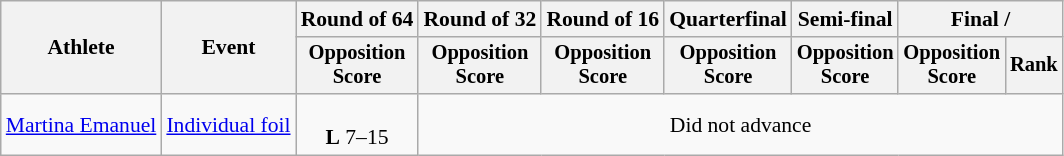<table class="wikitable" style="font-size:90%">
<tr>
<th rowspan="2">Athlete</th>
<th rowspan="2">Event</th>
<th>Round of 64</th>
<th>Round of 32</th>
<th>Round of 16</th>
<th>Quarterfinal</th>
<th>Semi-final</th>
<th colspan=2>Final / </th>
</tr>
<tr style="font-size:95%">
<th>Opposition <br> Score</th>
<th>Opposition <br> Score</th>
<th>Opposition <br> Score</th>
<th>Opposition <br> Score</th>
<th>Opposition <br> Score</th>
<th>Opposition <br> Score</th>
<th>Rank</th>
</tr>
<tr align=center>
<td align=left><a href='#'>Martina Emanuel</a></td>
<td align=left><a href='#'>Individual foil</a></td>
<td><br><strong>L</strong> 7–15</td>
<td colspan=6>Did not advance</td>
</tr>
</table>
